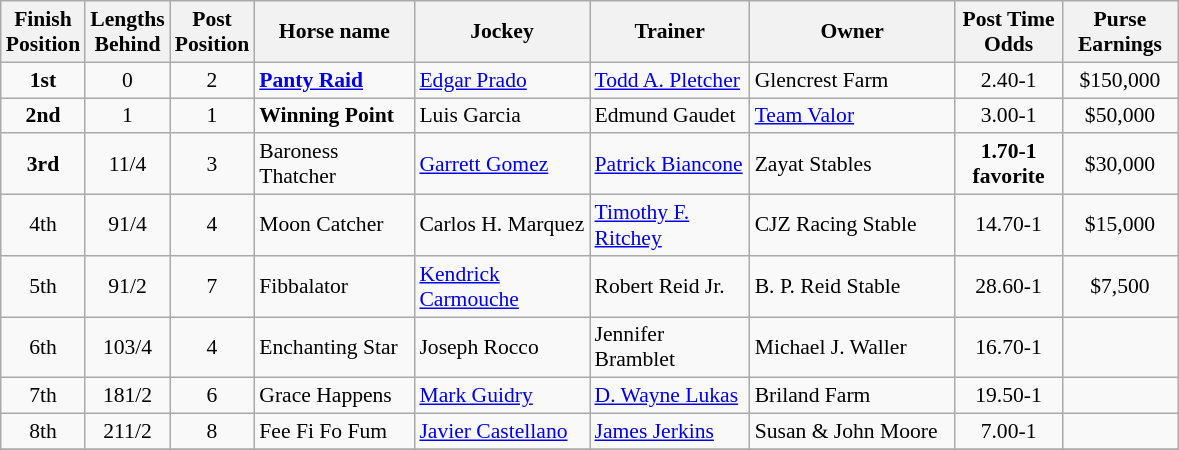<table class="wikitable sortable" | border="2" cellpadding="1" style="border-collapse: collapse; font-size:90%">
<tr>
<th width="45px">Finish <br> Position</th>
<th width="45px">Lengths <br> Behind</th>
<th width="40px">Post <br> Position</th>
<th width="100px">Horse name</th>
<th width="110px">Jockey</th>
<th width="100px">Trainer</th>
<th width="130px">Owner</th>
<th width="65px">Post Time <br> Odds</th>
<th width="70px">Purse <br> Earnings</th>
</tr>
<tr>
<td align=center><strong>1<span>st</span></strong></td>
<td align=center>0</td>
<td align=center>2</td>
<td><strong><a href='#'>Panty Raid</a></strong></td>
<td><a href='#'>Edgar Prado</a></td>
<td><a href='#'>Todd A. Pletcher</a></td>
<td>Glencrest Farm</td>
<td align=center>2.40-1</td>
<td align=center>$150,000</td>
</tr>
<tr>
<td align=center><strong>2<span>nd</span></strong></td>
<td align=center>1</td>
<td align=center>1</td>
<td><strong>Winning Point</strong></td>
<td>Luis Garcia</td>
<td>Edmund Gaudet</td>
<td><a href='#'>Team Valor</a></td>
<td align=center>3.00-1</td>
<td align=center>$50,000</td>
</tr>
<tr>
<td align=center><strong>3<span>rd</span></strong></td>
<td align=center>1<span>1/4</span></td>
<td align=center>3</td>
<td>Baroness Thatcher</td>
<td><a href='#'>Garrett Gomez</a></td>
<td><a href='#'>Patrick Biancone</a></td>
<td>Zayat Stables</td>
<td align=center><strong>1.70-1 <br> <span>favorite</span></strong></td>
<td align=center>$30,000</td>
</tr>
<tr>
<td align=center>4<span>th</span></td>
<td align=center>9<span>1/4</span></td>
<td align=center>4</td>
<td>Moon Catcher</td>
<td>Carlos H. Marquez</td>
<td><a href='#'>Timothy F. Ritchey</a></td>
<td>CJZ Racing Stable</td>
<td align=center>14.70-1</td>
<td align=center>$15,000</td>
</tr>
<tr>
<td align=center>5<span>th</span></td>
<td align=center>9<span>1/2</span></td>
<td align=center>7</td>
<td>Fibbalator</td>
<td><a href='#'>Kendrick Carmouche</a></td>
<td>Robert Reid Jr.</td>
<td>B. P. Reid Stable</td>
<td align=center>28.60-1</td>
<td align=center>$7,500</td>
</tr>
<tr>
<td align=center>6<span>th</span></td>
<td align=center>10<span>3/4</span></td>
<td align=center>4</td>
<td>Enchanting Star</td>
<td>Joseph Rocco</td>
<td>Jennifer Bramblet</td>
<td>Michael J. Waller</td>
<td align=center>16.70-1</td>
<td align=center></td>
</tr>
<tr>
<td align=center>7<span>th</span></td>
<td align=center>18<span>1/2</span></td>
<td align=center>6</td>
<td>Grace Happens</td>
<td><a href='#'>Mark Guidry</a></td>
<td><a href='#'>D. Wayne Lukas</a></td>
<td>Briland Farm</td>
<td align=center>19.50-1</td>
<td align=center></td>
</tr>
<tr>
<td align=center>8<span>th</span></td>
<td align=center>21<span>1/2</span></td>
<td align=center>8</td>
<td>Fee Fi Fo Fum</td>
<td><a href='#'>Javier Castellano</a></td>
<td><a href='#'>James Jerkins</a></td>
<td>Susan & John Moore</td>
<td align=center>7.00-1</td>
<td align=center></td>
</tr>
<tr>
</tr>
</table>
